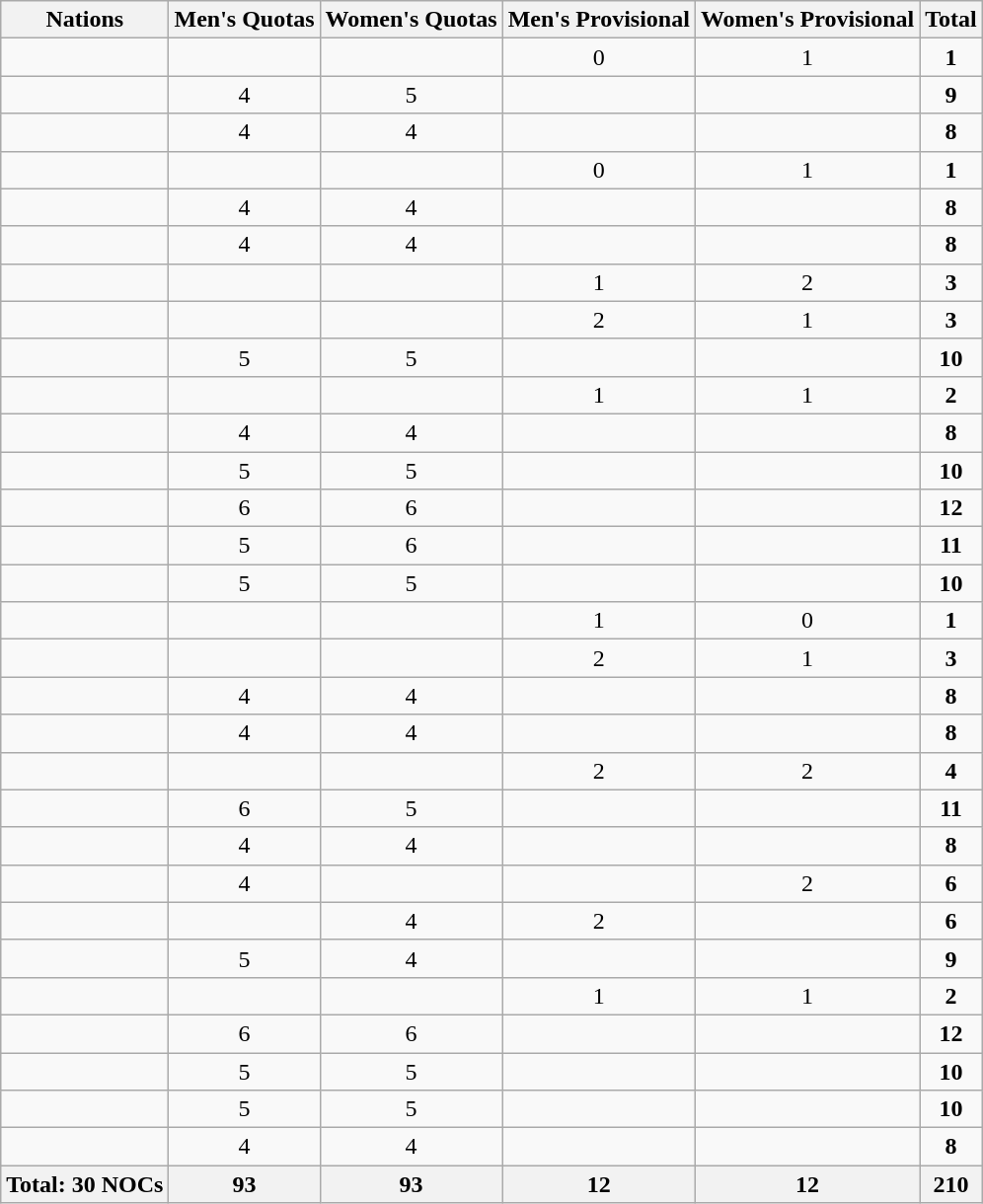<table class="wikitable sortable" style="text-align:center;">
<tr>
<th>Nations</th>
<th>Men's Quotas</th>
<th>Women's Quotas</th>
<th>Men's Provisional</th>
<th>Women's Provisional</th>
<th>Total</th>
</tr>
<tr>
<td align=left></td>
<td></td>
<td></td>
<td>0</td>
<td>1</td>
<td><strong>1</strong></td>
</tr>
<tr>
<td align=left></td>
<td>4</td>
<td>5</td>
<td></td>
<td></td>
<td><strong>9</strong></td>
</tr>
<tr>
<td align=left></td>
<td>4</td>
<td>4</td>
<td></td>
<td></td>
<td><strong>8</strong></td>
</tr>
<tr>
<td align=left></td>
<td></td>
<td></td>
<td>0</td>
<td>1</td>
<td><strong>1</strong></td>
</tr>
<tr>
<td align=left></td>
<td>4</td>
<td>4</td>
<td></td>
<td></td>
<td><strong>8</strong></td>
</tr>
<tr>
<td align=left></td>
<td>4</td>
<td>4</td>
<td></td>
<td></td>
<td><strong>8</strong></td>
</tr>
<tr>
<td align=left></td>
<td></td>
<td></td>
<td>1</td>
<td>2</td>
<td><strong>3</strong></td>
</tr>
<tr>
<td align=left></td>
<td></td>
<td></td>
<td>2</td>
<td>1</td>
<td><strong>3</strong></td>
</tr>
<tr>
<td align=left></td>
<td>5</td>
<td>5</td>
<td></td>
<td></td>
<td><strong>10</strong></td>
</tr>
<tr>
<td align=left></td>
<td></td>
<td></td>
<td>1</td>
<td>1</td>
<td><strong>2</strong></td>
</tr>
<tr>
<td align=left></td>
<td>4</td>
<td>4</td>
<td></td>
<td></td>
<td><strong>8</strong></td>
</tr>
<tr>
<td align=left></td>
<td>5</td>
<td>5</td>
<td></td>
<td></td>
<td><strong>10</strong></td>
</tr>
<tr>
<td align=left></td>
<td>6</td>
<td>6</td>
<td></td>
<td></td>
<td><strong>12</strong></td>
</tr>
<tr>
<td align=left></td>
<td>5</td>
<td>6</td>
<td></td>
<td></td>
<td><strong>11</strong></td>
</tr>
<tr>
<td align=left></td>
<td>5</td>
<td>5</td>
<td></td>
<td></td>
<td><strong>10</strong></td>
</tr>
<tr>
<td align=left></td>
<td></td>
<td></td>
<td>1</td>
<td>0</td>
<td><strong>1</strong></td>
</tr>
<tr>
<td align=left></td>
<td></td>
<td></td>
<td>2</td>
<td>1</td>
<td><strong>3</strong></td>
</tr>
<tr>
<td align=left></td>
<td>4</td>
<td>4</td>
<td></td>
<td></td>
<td><strong>8</strong></td>
</tr>
<tr>
<td align=left></td>
<td>4</td>
<td>4</td>
<td></td>
<td></td>
<td><strong>8</strong></td>
</tr>
<tr>
<td align=left></td>
<td></td>
<td></td>
<td>2</td>
<td>2</td>
<td><strong>4</strong></td>
</tr>
<tr>
<td align=left></td>
<td>6</td>
<td>5</td>
<td></td>
<td></td>
<td><strong>11</strong></td>
</tr>
<tr>
<td align=left></td>
<td>4</td>
<td>4</td>
<td></td>
<td></td>
<td><strong>8</strong></td>
</tr>
<tr>
<td align=left></td>
<td>4</td>
<td></td>
<td></td>
<td>2</td>
<td><strong>6</strong></td>
</tr>
<tr>
<td align=left></td>
<td></td>
<td>4</td>
<td>2</td>
<td></td>
<td><strong>6</strong></td>
</tr>
<tr>
<td align=left></td>
<td>5</td>
<td>4</td>
<td></td>
<td></td>
<td><strong>9</strong></td>
</tr>
<tr>
<td align=left></td>
<td></td>
<td></td>
<td>1</td>
<td>1</td>
<td><strong>2</strong></td>
</tr>
<tr>
<td align=left></td>
<td>6</td>
<td>6</td>
<td></td>
<td></td>
<td><strong>12</strong></td>
</tr>
<tr>
<td align=left></td>
<td>5</td>
<td>5</td>
<td></td>
<td></td>
<td><strong>10</strong></td>
</tr>
<tr>
<td align=left></td>
<td>5</td>
<td>5</td>
<td></td>
<td></td>
<td><strong>10</strong></td>
</tr>
<tr>
<td align=left></td>
<td>4</td>
<td>4</td>
<td></td>
<td></td>
<td><strong>8</strong></td>
</tr>
<tr>
<th>Total: 30 NOCs</th>
<th>93</th>
<th>93</th>
<th>12</th>
<th>12</th>
<th>210</th>
</tr>
</table>
